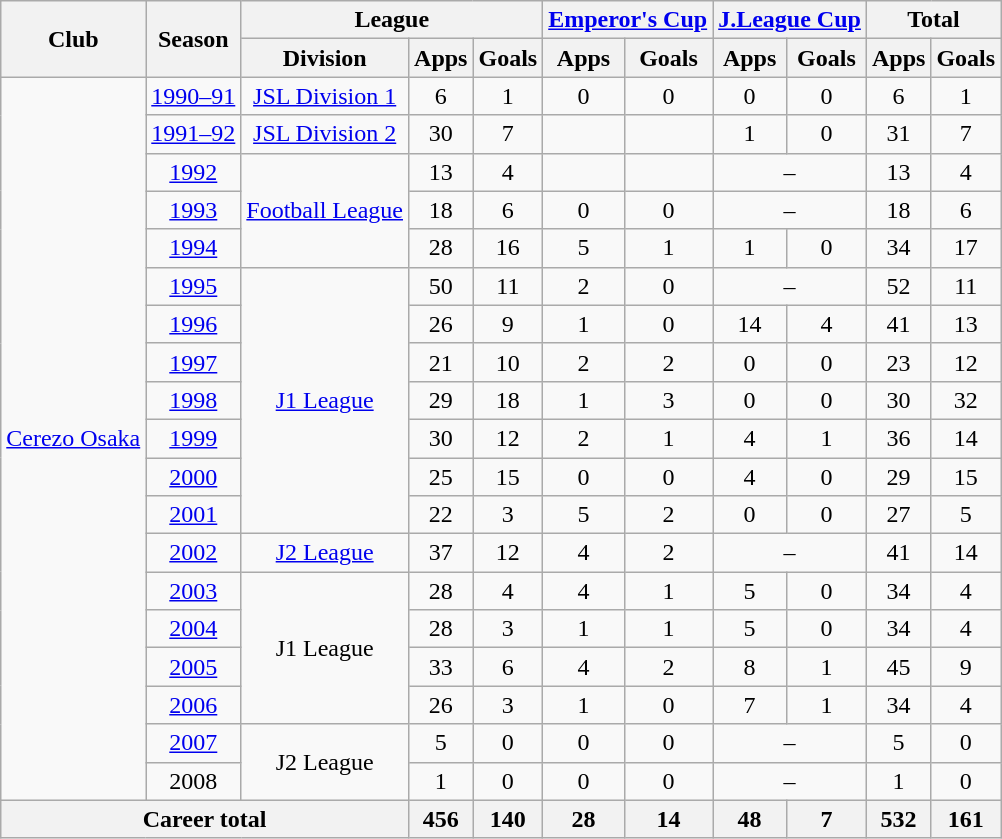<table class="wikitable" style="text-align:center">
<tr>
<th rowspan="2">Club</th>
<th rowspan="2">Season</th>
<th colspan="3">League</th>
<th colspan="2"><a href='#'>Emperor's Cup</a></th>
<th colspan="2"><a href='#'>J.League Cup</a></th>
<th colspan="2">Total</th>
</tr>
<tr>
<th>Division</th>
<th>Apps</th>
<th>Goals</th>
<th>Apps</th>
<th>Goals</th>
<th>Apps</th>
<th>Goals</th>
<th>Apps</th>
<th>Goals</th>
</tr>
<tr>
<td rowspan="19"><a href='#'>Cerezo Osaka</a></td>
<td><a href='#'>1990–91</a></td>
<td><a href='#'>JSL Division 1</a></td>
<td>6</td>
<td>1</td>
<td>0</td>
<td>0</td>
<td>0</td>
<td>0</td>
<td>6</td>
<td>1</td>
</tr>
<tr>
<td><a href='#'>1991–92</a></td>
<td><a href='#'>JSL Division 2</a></td>
<td>30</td>
<td>7</td>
<td></td>
<td></td>
<td>1</td>
<td>0</td>
<td>31</td>
<td>7</td>
</tr>
<tr>
<td><a href='#'>1992</a></td>
<td rowspan="3"><a href='#'>Football League</a></td>
<td>13</td>
<td>4</td>
<td></td>
<td></td>
<td colspan="2">–</td>
<td>13</td>
<td>4</td>
</tr>
<tr>
<td><a href='#'>1993</a></td>
<td>18</td>
<td>6</td>
<td>0</td>
<td>0</td>
<td colspan="2">–</td>
<td>18</td>
<td>6</td>
</tr>
<tr>
<td><a href='#'>1994</a></td>
<td>28</td>
<td>16</td>
<td>5</td>
<td>1</td>
<td>1</td>
<td>0</td>
<td>34</td>
<td>17</td>
</tr>
<tr>
<td><a href='#'>1995</a></td>
<td rowspan="7"><a href='#'>J1 League</a></td>
<td>50</td>
<td>11</td>
<td>2</td>
<td>0</td>
<td colspan="2">–</td>
<td>52</td>
<td>11</td>
</tr>
<tr>
<td><a href='#'>1996</a></td>
<td>26</td>
<td>9</td>
<td>1</td>
<td>0</td>
<td>14</td>
<td>4</td>
<td>41</td>
<td>13</td>
</tr>
<tr>
<td><a href='#'>1997</a></td>
<td>21</td>
<td>10</td>
<td>2</td>
<td>2</td>
<td>0</td>
<td>0</td>
<td>23</td>
<td>12</td>
</tr>
<tr>
<td><a href='#'>1998</a></td>
<td>29</td>
<td>18</td>
<td>1</td>
<td>3</td>
<td>0</td>
<td>0</td>
<td>30</td>
<td>32</td>
</tr>
<tr>
<td><a href='#'>1999</a></td>
<td>30</td>
<td>12</td>
<td>2</td>
<td>1</td>
<td>4</td>
<td>1</td>
<td>36</td>
<td>14</td>
</tr>
<tr>
<td><a href='#'>2000</a></td>
<td>25</td>
<td>15</td>
<td>0</td>
<td>0</td>
<td>4</td>
<td>0</td>
<td>29</td>
<td>15</td>
</tr>
<tr>
<td><a href='#'>2001</a></td>
<td>22</td>
<td>3</td>
<td>5</td>
<td>2</td>
<td>0</td>
<td>0</td>
<td>27</td>
<td>5</td>
</tr>
<tr>
<td><a href='#'>2002</a></td>
<td><a href='#'>J2 League</a></td>
<td>37</td>
<td>12</td>
<td>4</td>
<td>2</td>
<td colspan="2">–</td>
<td>41</td>
<td>14</td>
</tr>
<tr>
<td><a href='#'>2003</a></td>
<td rowspan="4">J1 League</td>
<td>28</td>
<td>4</td>
<td>4</td>
<td>1</td>
<td>5</td>
<td>0</td>
<td>34</td>
<td>4</td>
</tr>
<tr>
<td><a href='#'>2004</a></td>
<td>28</td>
<td>3</td>
<td>1</td>
<td>1</td>
<td>5</td>
<td>0</td>
<td>34</td>
<td>4</td>
</tr>
<tr>
<td><a href='#'>2005</a></td>
<td>33</td>
<td>6</td>
<td>4</td>
<td>2</td>
<td>8</td>
<td>1</td>
<td>45</td>
<td>9</td>
</tr>
<tr>
<td><a href='#'>2006</a></td>
<td>26</td>
<td>3</td>
<td>1</td>
<td>0</td>
<td>7</td>
<td>1</td>
<td>34</td>
<td>4</td>
</tr>
<tr>
<td><a href='#'>2007</a></td>
<td rowspan="2">J2 League</td>
<td>5</td>
<td>0</td>
<td>0</td>
<td>0</td>
<td colspan="2">–</td>
<td>5</td>
<td>0</td>
</tr>
<tr>
<td>2008</td>
<td>1</td>
<td>0</td>
<td>0</td>
<td>0</td>
<td colspan="2">–</td>
<td>1</td>
<td>0</td>
</tr>
<tr>
<th colspan="3">Career total</th>
<th>456</th>
<th>140</th>
<th>28</th>
<th>14</th>
<th>48</th>
<th>7</th>
<th>532</th>
<th>161</th>
</tr>
</table>
